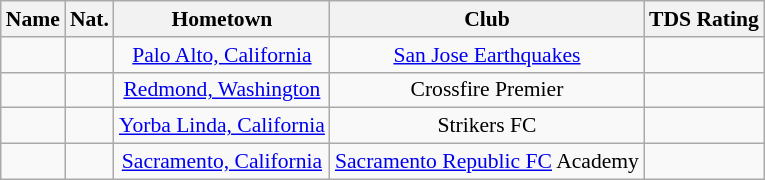<table class="wikitable" style="font-size:90%; text-align:center;" border="1">
<tr>
<th>Name</th>
<th>Nat.</th>
<th>Hometown</th>
<th>Club</th>
<th>TDS Rating</th>
</tr>
<tr>
<td></td>
<td></td>
<td><a href='#'>Palo Alto, California</a></td>
<td><a href='#'>San Jose Earthquakes</a></td>
<td></td>
</tr>
<tr>
<td></td>
<td></td>
<td><a href='#'>Redmond, Washington</a></td>
<td>Crossfire Premier</td>
<td></td>
</tr>
<tr>
<td></td>
<td></td>
<td><a href='#'>Yorba Linda, California</a></td>
<td>Strikers FC</td>
<td></td>
</tr>
<tr>
<td></td>
<td></td>
<td><a href='#'>Sacramento, California</a></td>
<td><a href='#'>Sacramento Republic FC</a> Academy</td>
<td></td>
</tr>
</table>
